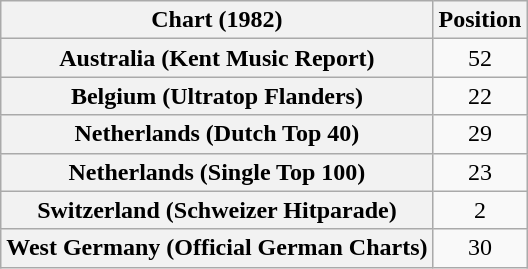<table class="wikitable sortable plainrowheaders" style="text-align:center">
<tr>
<th>Chart (1982)</th>
<th>Position</th>
</tr>
<tr>
<th scope="row">Australia (Kent Music Report)</th>
<td>52</td>
</tr>
<tr>
<th scope="row">Belgium (Ultratop Flanders)</th>
<td>22</td>
</tr>
<tr>
<th scope="row">Netherlands (Dutch Top 40)</th>
<td>29</td>
</tr>
<tr>
<th scope="row">Netherlands (Single Top 100)</th>
<td>23</td>
</tr>
<tr>
<th scope="row">Switzerland (Schweizer Hitparade)</th>
<td>2</td>
</tr>
<tr>
<th scope="row">West Germany (Official German Charts)</th>
<td>30</td>
</tr>
</table>
